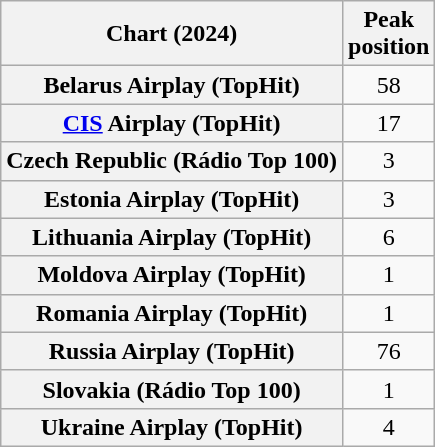<table class="wikitable plainrowheaders sortable" style="text-align:center">
<tr>
<th scope="col">Chart (2024)</th>
<th scope="col">Peak<br>position</th>
</tr>
<tr>
<th scope="row">Belarus Airplay (TopHit)</th>
<td>58</td>
</tr>
<tr>
<th scope="row"><a href='#'>CIS</a> Airplay (TopHit)</th>
<td>17</td>
</tr>
<tr>
<th scope="row">Czech Republic (Rádio Top 100)</th>
<td>3</td>
</tr>
<tr>
<th scope="row">Estonia Airplay (TopHit)</th>
<td>3</td>
</tr>
<tr>
<th scope="row">Lithuania Airplay (TopHit)</th>
<td>6</td>
</tr>
<tr>
<th scope="row">Moldova Airplay (TopHit)</th>
<td>1</td>
</tr>
<tr>
<th scope="row">Romania Airplay (TopHit)</th>
<td>1</td>
</tr>
<tr>
<th scope="row">Russia Airplay (TopHit)</th>
<td>76</td>
</tr>
<tr>
<th scope="row">Slovakia (Rádio Top 100)</th>
<td>1</td>
</tr>
<tr>
<th scope="row">Ukraine Airplay (TopHit)</th>
<td>4</td>
</tr>
</table>
